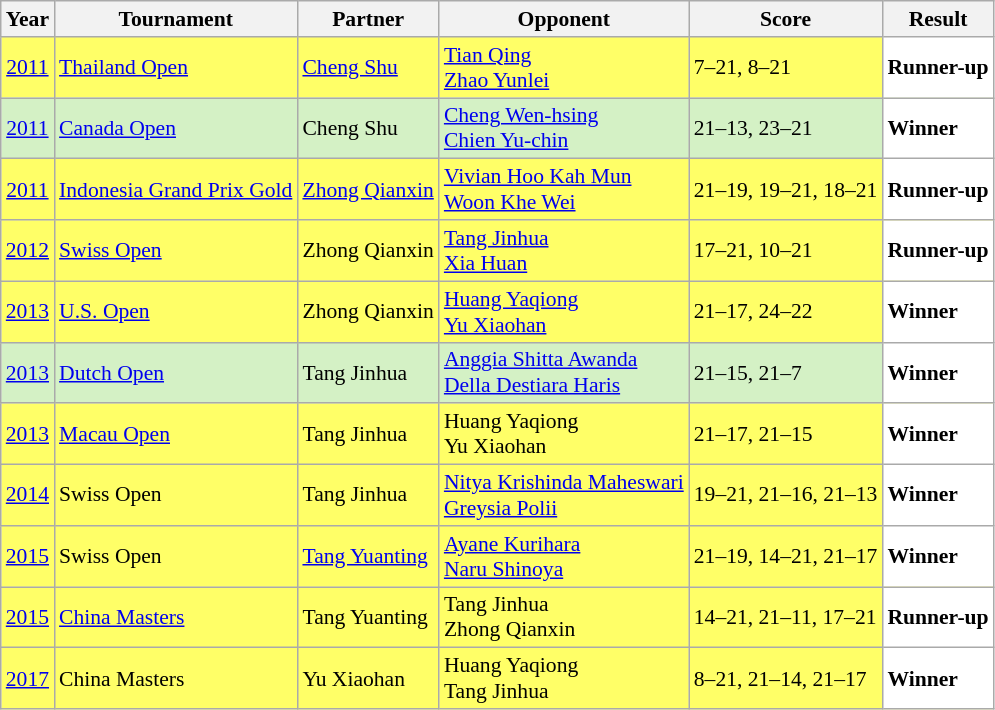<table class="sortable wikitable" style="font-size: 90%;">
<tr>
<th>Year</th>
<th>Tournament</th>
<th>Partner</th>
<th>Opponent</th>
<th>Score</th>
<th>Result</th>
</tr>
<tr style="background:#FFFF67">
<td align="center"><a href='#'>2011</a></td>
<td align="left"><a href='#'>Thailand Open</a></td>
<td align="left"> <a href='#'>Cheng Shu</a></td>
<td align="left"> <a href='#'>Tian Qing</a> <br>  <a href='#'>Zhao Yunlei</a></td>
<td align="left">7–21, 8–21</td>
<td style="text-align:left; background:white"> <strong>Runner-up</strong></td>
</tr>
<tr style="background:#D4F1C5">
<td align="center"><a href='#'>2011</a></td>
<td align="left"><a href='#'>Canada Open</a></td>
<td align="left"> Cheng Shu</td>
<td align="left"> <a href='#'>Cheng Wen-hsing</a> <br>  <a href='#'>Chien Yu-chin</a></td>
<td align="left">21–13, 23–21</td>
<td style="text-align:left; background:white"> <strong>Winner</strong></td>
</tr>
<tr style="background:#FFFF67">
<td align="center"><a href='#'>2011</a></td>
<td align="left"><a href='#'>Indonesia Grand Prix Gold</a></td>
<td align="left"> <a href='#'>Zhong Qianxin</a></td>
<td align="left"> <a href='#'>Vivian Hoo Kah Mun</a> <br>  <a href='#'>Woon Khe Wei</a></td>
<td align="left">21–19, 19–21, 18–21</td>
<td style="text-align:left; background:white"> <strong>Runner-up</strong></td>
</tr>
<tr style="background:#FFFF67">
<td align="center"><a href='#'>2012</a></td>
<td align="left"><a href='#'>Swiss Open</a></td>
<td align="left"> Zhong Qianxin</td>
<td align="left"> <a href='#'>Tang Jinhua</a> <br>  <a href='#'>Xia Huan</a></td>
<td align="left">17–21, 10–21</td>
<td style="text-align:left; background:white"> <strong>Runner-up</strong></td>
</tr>
<tr style="background:#FFFF67">
<td align="center"><a href='#'>2013</a></td>
<td align="left"><a href='#'>U.S. Open</a></td>
<td align="left"> Zhong Qianxin</td>
<td align="left"> <a href='#'>Huang Yaqiong</a> <br>  <a href='#'>Yu Xiaohan</a></td>
<td align="left">21–17, 24–22</td>
<td style="text-align:left; background:white"> <strong>Winner</strong></td>
</tr>
<tr style="background:#D4F1C5">
<td align="center"><a href='#'>2013</a></td>
<td align="left"><a href='#'>Dutch Open</a></td>
<td align="left"> Tang Jinhua</td>
<td align="left"> <a href='#'>Anggia Shitta Awanda</a> <br>  <a href='#'>Della Destiara Haris</a></td>
<td align="left">21–15, 21–7</td>
<td style="text-align:left; background:white"> <strong>Winner</strong></td>
</tr>
<tr style="background:#FFFF67">
<td align="center"><a href='#'>2013</a></td>
<td align="left"><a href='#'>Macau Open</a></td>
<td align="left"> Tang Jinhua</td>
<td align="left"> Huang Yaqiong <br>  Yu Xiaohan</td>
<td align="left">21–17, 21–15</td>
<td style="text-align:left; background:white"> <strong>Winner</strong></td>
</tr>
<tr style="background:#FFFF67">
<td align="center"><a href='#'>2014</a></td>
<td align="left">Swiss Open</td>
<td align="left"> Tang Jinhua</td>
<td align="left"> <a href='#'>Nitya Krishinda Maheswari</a> <br>  <a href='#'>Greysia Polii</a></td>
<td align="left">19–21, 21–16, 21–13</td>
<td style="text-align:left; background:white"> <strong>Winner</strong></td>
</tr>
<tr style="background:#FFFF67">
<td align="center"><a href='#'>2015</a></td>
<td align="left">Swiss Open</td>
<td align="left"> <a href='#'>Tang Yuanting</a></td>
<td align="left"> <a href='#'>Ayane Kurihara</a> <br>  <a href='#'>Naru Shinoya</a></td>
<td align="left">21–19, 14–21, 21–17</td>
<td style="text-align:left; background:white"> <strong>Winner</strong></td>
</tr>
<tr style="background:#FFFF67">
<td align="center"><a href='#'>2015</a></td>
<td align="left"><a href='#'>China Masters</a></td>
<td align="left"> Tang Yuanting</td>
<td align="left"> Tang Jinhua <br>  Zhong Qianxin</td>
<td align="left">14–21, 21–11, 17–21</td>
<td style="text-align:left; background:white"> <strong>Runner-up</strong></td>
</tr>
<tr style="background:#FFFF67">
<td align="center"><a href='#'>2017</a></td>
<td align="left">China Masters</td>
<td align="left"> Yu Xiaohan</td>
<td align="left"> Huang Yaqiong <br>  Tang Jinhua</td>
<td align="left">8–21, 21–14, 21–17</td>
<td style="text-align:left; background:white"> <strong>Winner</strong></td>
</tr>
</table>
